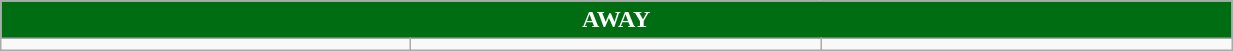<table class="wikitable collapsible collapsed" style="width:65%">
<tr>
<th colspan=6 ! style="color:#FFFFFF; background:#006D12">AWAY</th>
</tr>
<tr>
<td></td>
<td></td>
<td></td>
</tr>
</table>
